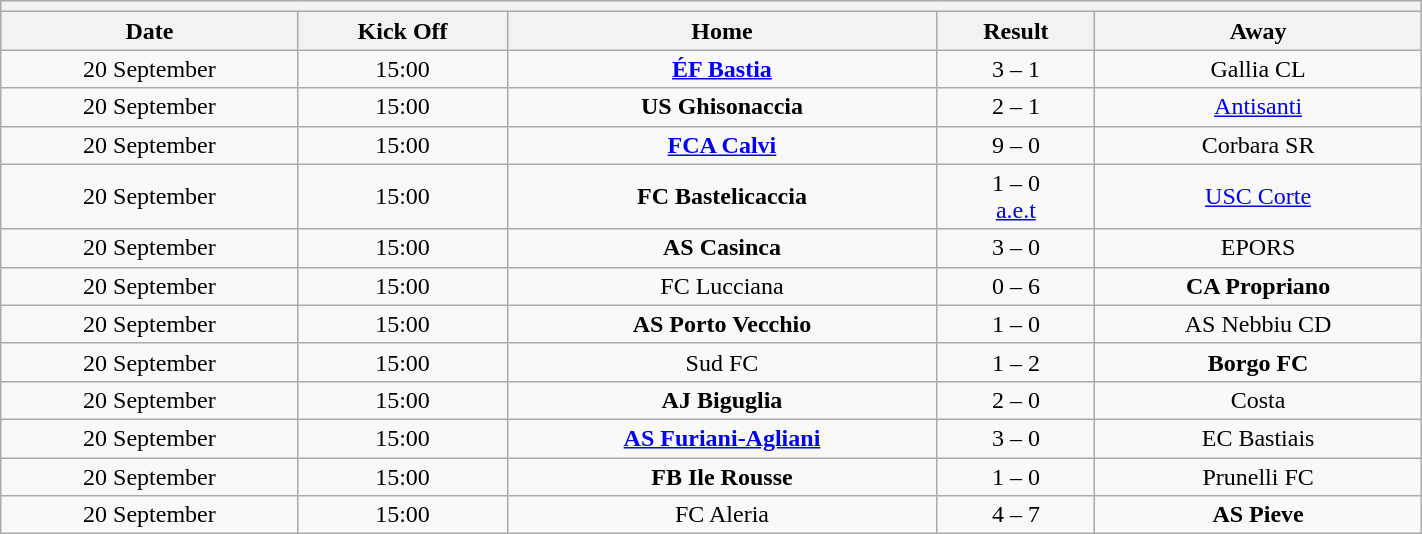<table class="wikitable collapsible collapsed" style="font-size: 100%; margin:0px;" width="75%">
<tr>
<th colspan="7" style="text-align:left;"></th>
</tr>
<tr>
<th><strong>Date</strong></th>
<th><strong>Kick Off</strong></th>
<th><strong>Home</strong></th>
<th><strong>Result</strong></th>
<th><strong>Away</strong></th>
</tr>
<tr>
<td align=center>20 September</td>
<td align=center>15:00</td>
<td align=center><strong><a href='#'>ÉF Bastia</a></strong></td>
<td align=center>3 – 1</td>
<td align=center>Gallia CL</td>
</tr>
<tr>
<td align=center>20 September</td>
<td align=center>15:00</td>
<td align=center><strong>US Ghisonaccia</strong></td>
<td align=center>2 – 1</td>
<td align=center><a href='#'>Antisanti</a></td>
</tr>
<tr>
<td align=center>20 September</td>
<td align=center>15:00</td>
<td align=center><strong><a href='#'>FCA Calvi</a></strong></td>
<td align=center>9 – 0</td>
<td align=center>Corbara SR</td>
</tr>
<tr>
<td align=center>20 September</td>
<td align=center>15:00</td>
<td align=center><strong>FC Bastelicaccia</strong></td>
<td align=center>1 – 0 <br> <a href='#'>a.e.t</a></td>
<td align=center><a href='#'>USC Corte</a></td>
</tr>
<tr>
<td align=center>20 September</td>
<td align=center>15:00</td>
<td align=center><strong>AS Casinca</strong></td>
<td align=center>3 – 0</td>
<td align=center>EPORS</td>
</tr>
<tr>
<td align=center>20 September</td>
<td align=center>15:00</td>
<td align=center>FC Lucciana</td>
<td align=center>0 – 6</td>
<td align=center><strong>CA Propriano</strong></td>
</tr>
<tr>
<td align=center>20 September</td>
<td align=center>15:00</td>
<td align=center><strong>AS Porto Vecchio</strong></td>
<td align=center>1 – 0</td>
<td align=center>AS Nebbiu CD</td>
</tr>
<tr>
<td align=center>20 September</td>
<td align=center>15:00</td>
<td align=center>Sud FC</td>
<td align=center>1 – 2</td>
<td align=center><strong>Borgo FC</strong></td>
</tr>
<tr>
<td align=center>20 September</td>
<td align=center>15:00</td>
<td align=center><strong>AJ Biguglia</strong></td>
<td align=center>2 – 0</td>
<td align=center>Costa</td>
</tr>
<tr>
<td align=center>20 September</td>
<td align=center>15:00</td>
<td align=center><strong><a href='#'>AS Furiani-Agliani</a></strong></td>
<td align=center>3 – 0</td>
<td align=center>EC Bastiais</td>
</tr>
<tr>
<td align=center>20 September</td>
<td align=center>15:00</td>
<td align=center><strong>FB Ile Rousse</strong></td>
<td align=center>1 – 0</td>
<td align=center>Prunelli FC</td>
</tr>
<tr>
<td align=center>20 September</td>
<td align=center>15:00</td>
<td align=center>FC Aleria</td>
<td align=center>4 – 7</td>
<td align=center><strong>AS Pieve</strong></td>
</tr>
</table>
